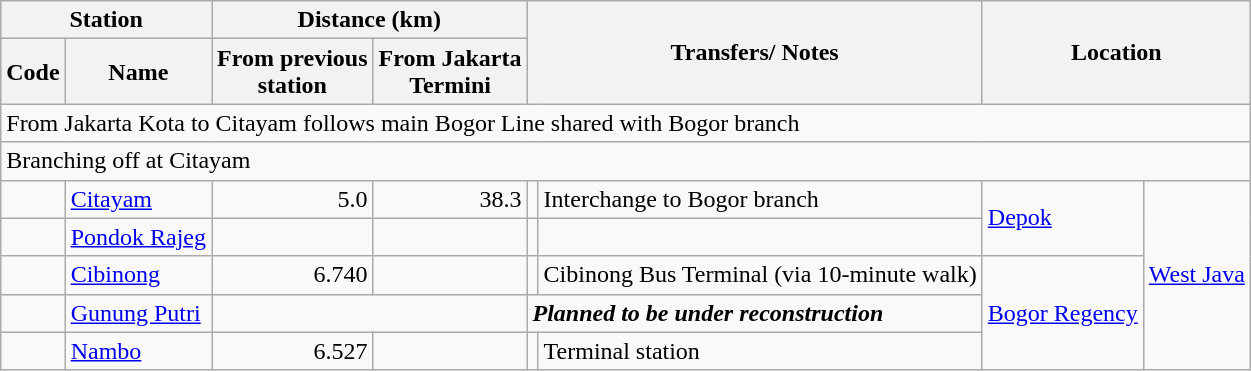<table class="wikitable">
<tr>
<th colspan="2"> Station</th>
<th colspan="2" style="width: 5em;">Distance (km)</th>
<th colspan="2" rowspan="2">Transfers/ Notes</th>
<th colspan="2" rowspan="2">Location</th>
</tr>
<tr>
<th>Code</th>
<th>Name</th>
<th>From previous<br>station</th>
<th>From Jakarta<br>Termini</th>
</tr>
<tr>
<td colspan="8">From Jakarta Kota to Citayam follows main  Bogor Line shared with Bogor branch</td>
</tr>
<tr>
<td colspan="8">Branching off  at Citayam</td>
</tr>
<tr>
<td></td>
<td><a href='#'>Citayam</a></td>
<td style="text-align: right;">5.0</td>
<td style="text-align: right;">38.3</td>
<td></td>
<td>Interchange to  Bogor branch</td>
<td rowspan="2"><a href='#'>Depok</a></td>
<td rowspan="5"><a href='#'>West Java</a></td>
</tr>
<tr>
<td></td>
<td><a href='#'>Pondok Rajeg</a></td>
<td></td>
<td></td>
<td></td>
<td></td>
</tr>
<tr>
<td></td>
<td><a href='#'>Cibinong</a></td>
<td style="text-align: right;">6.740</td>
<td style="text-align: right;"></td>
<td></td>
<td> Cibinong Bus Terminal (via 10-minute walk)</td>
<td rowspan="3"><a href='#'>Bogor Regency</a></td>
</tr>
<tr>
<td></td>
<td><a href='#'>Gunung Putri</a></td>
<td colspan="2"></td>
<td colspan="2"><strong><em>Planned to be under reconstruction</em></strong></td>
</tr>
<tr>
<td></td>
<td><a href='#'>Nambo</a></td>
<td style="text-align: right;">6.527</td>
<td style="text-align: right;"></td>
<td></td>
<td>Terminal station</td>
</tr>
</table>
